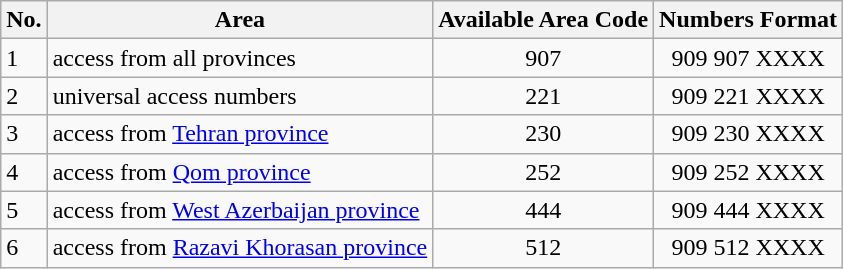<table class="wikitable sortable">
<tr r>
<th>No.</th>
<th>Area</th>
<th>Available Area Code</th>
<th>Numbers Format</th>
</tr>
<tr>
<td>1</td>
<td>access from all provinces</td>
<td ! align=center>907</td>
<td ! align=center>909 907 XXXX</td>
</tr>
<tr>
<td>2</td>
<td>universal access numbers</td>
<td ! align=center>221</td>
<td ! align=center>909 221 XXXX</td>
</tr>
<tr>
<td>3</td>
<td>access from <a href='#'>Tehran province</a></td>
<td ! align=center>230</td>
<td ! align=center>909 230 XXXX</td>
</tr>
<tr>
<td>4</td>
<td>access from <a href='#'>Qom province</a></td>
<td ! align=center>252</td>
<td ! align=center>909 252 XXXX</td>
</tr>
<tr>
<td>5</td>
<td>access from <a href='#'>West Azerbaijan province</a></td>
<td ! align=center>444</td>
<td ! align=center>909 444 XXXX</td>
</tr>
<tr>
<td>6</td>
<td>access from <a href='#'>Razavi Khorasan province</a></td>
<td ! align=center>512</td>
<td ! align=center>909 512 XXXX</td>
</tr>
</table>
